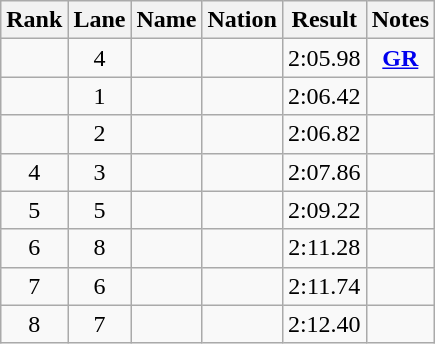<table class="wikitable sortable" style="text-align:center">
<tr>
<th>Rank</th>
<th>Lane</th>
<th>Name</th>
<th>Nation</th>
<th>Result</th>
<th>Notes</th>
</tr>
<tr>
<td></td>
<td>4</td>
<td align="left"></td>
<td align=left></td>
<td>2:05.98</td>
<td><strong><a href='#'>GR</a></strong></td>
</tr>
<tr>
<td></td>
<td>1</td>
<td align="left"></td>
<td align="left"></td>
<td>2:06.42</td>
<td></td>
</tr>
<tr>
<td></td>
<td>2</td>
<td align="left"></td>
<td align="left"></td>
<td>2:06.82</td>
<td></td>
</tr>
<tr>
<td>4</td>
<td>3</td>
<td align="left"></td>
<td align=left></td>
<td>2:07.86</td>
<td></td>
</tr>
<tr>
<td>5</td>
<td>5</td>
<td align="left"></td>
<td align="left"></td>
<td>2:09.22</td>
<td></td>
</tr>
<tr>
<td>6</td>
<td>8</td>
<td align="left"></td>
<td align="left"></td>
<td>2:11.28</td>
<td></td>
</tr>
<tr>
<td>7</td>
<td>6</td>
<td align="left"></td>
<td align="left"></td>
<td>2:11.74</td>
<td></td>
</tr>
<tr>
<td>8</td>
<td>7</td>
<td align="left"></td>
<td align="left"></td>
<td>2:12.40</td>
<td></td>
</tr>
</table>
